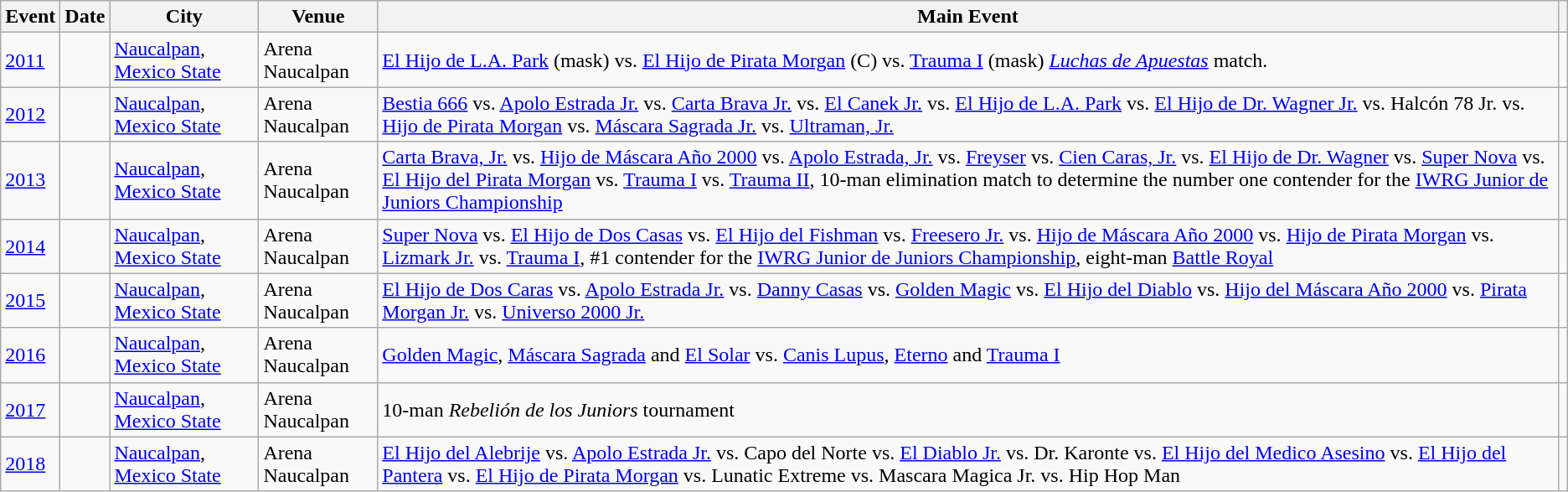<table class="wikitable" align="center">
<tr>
<th>Event</th>
<th>Date</th>
<th>City</th>
<th>Venue</th>
<th>Main Event</th>
<th class=unsortable scope="col"></th>
</tr>
<tr>
<td><a href='#'>2011</a></td>
<td></td>
<td><a href='#'>Naucalpan</a>, <a href='#'>Mexico State</a></td>
<td>Arena Naucalpan</td>
<td><a href='#'>El Hijo de L.A. Park</a> (mask) vs. <a href='#'>El Hijo de Pirata Morgan</a> (C) vs. <a href='#'>Trauma I</a> (mask) <em><a href='#'>Luchas de Apuestas</a></em> match.</td>
<td></td>
</tr>
<tr>
<td><a href='#'>2012</a></td>
<td></td>
<td><a href='#'>Naucalpan</a>, <a href='#'>Mexico State</a></td>
<td>Arena Naucalpan</td>
<td><a href='#'>Bestia 666</a> vs. <a href='#'>Apolo Estrada Jr.</a> vs. <a href='#'>Carta Brava Jr.</a> vs. <a href='#'>El Canek Jr.</a> vs. <a href='#'>El Hijo de L.A. Park</a> vs. <a href='#'>El Hijo de Dr. Wagner Jr.</a> vs. Halcón 78 Jr. vs. <a href='#'>Hijo de Pirata Morgan</a> vs. <a href='#'>Máscara Sagrada Jr.</a> vs. <a href='#'>Ultraman, Jr.</a></td>
<td></td>
</tr>
<tr>
<td><a href='#'>2013</a></td>
<td></td>
<td><a href='#'>Naucalpan</a>, <a href='#'>Mexico State</a></td>
<td>Arena Naucalpan</td>
<td><a href='#'>Carta Brava, Jr.</a> vs. <a href='#'>Hijo de Máscara Año 2000</a> vs. <a href='#'>Apolo Estrada, Jr.</a> vs. <a href='#'>Freyser</a> vs. <a href='#'>Cien Caras, Jr.</a> vs. <a href='#'>El Hijo de Dr. Wagner</a> vs. <a href='#'>Super Nova</a> vs. <a href='#'>El Hijo del Pirata Morgan</a> vs. <a href='#'>Trauma I</a> vs. <a href='#'>Trauma II</a>, 10-man elimination match to determine the number one contender for the <a href='#'>IWRG Junior de Juniors Championship</a></td>
<td></td>
</tr>
<tr>
<td><a href='#'>2014</a></td>
<td></td>
<td><a href='#'>Naucalpan</a>, <a href='#'>Mexico State</a></td>
<td>Arena Naucalpan</td>
<td><a href='#'>Super Nova</a> vs. <a href='#'>El Hijo de Dos Casas</a> vs. <a href='#'>El Hijo del Fishman</a> vs. <a href='#'>Freesero Jr.</a> vs. <a href='#'>Hijo de Máscara Año 2000</a> vs. <a href='#'>Hijo de Pirata Morgan</a> vs. <a href='#'>Lizmark Jr.</a> vs. <a href='#'>Trauma I</a>, #1 contender for the <a href='#'>IWRG Junior de Juniors Championship</a>, eight-man <a href='#'>Battle Royal</a></td>
<td></td>
</tr>
<tr>
<td><a href='#'>2015</a></td>
<td></td>
<td><a href='#'>Naucalpan</a>, <a href='#'>Mexico State</a></td>
<td>Arena Naucalpan</td>
<td><a href='#'>El Hijo de Dos Caras</a> vs. <a href='#'>Apolo Estrada Jr.</a> vs. <a href='#'>Danny Casas</a> vs. <a href='#'>Golden Magic</a> vs. <a href='#'>El Hijo del Diablo</a> vs. <a href='#'>Hijo del Máscara Año 2000</a> vs. <a href='#'>Pirata Morgan Jr.</a> vs. <a href='#'>Universo 2000 Jr.</a></td>
<td></td>
</tr>
<tr>
<td><a href='#'>2016</a></td>
<td></td>
<td><a href='#'>Naucalpan</a>, <a href='#'>Mexico State</a></td>
<td>Arena Naucalpan</td>
<td><a href='#'>Golden Magic</a>, <a href='#'>Máscara Sagrada</a> and <a href='#'>El Solar</a> vs. <a href='#'>Canis Lupus</a>, <a href='#'>Eterno</a> and <a href='#'>Trauma I</a></td>
<td></td>
</tr>
<tr>
<td><a href='#'>2017</a></td>
<td></td>
<td><a href='#'>Naucalpan</a>, <a href='#'>Mexico State</a></td>
<td>Arena Naucalpan</td>
<td>10-man <em>Rebelión de los Juniors</em> tournament</td>
<td></td>
</tr>
<tr>
<td><a href='#'>2018</a></td>
<td></td>
<td><a href='#'>Naucalpan</a>, <a href='#'>Mexico State</a></td>
<td>Arena Naucalpan</td>
<td><a href='#'>El Hijo del Alebrije</a> vs. <a href='#'>Apolo Estrada Jr.</a> vs. Capo del Norte vs. <a href='#'>El Diablo Jr.</a> vs. Dr. Karonte vs. <a href='#'>El Hijo del Medico Asesino</a> vs. <a href='#'>El Hijo del Pantera</a> vs. <a href='#'>El Hijo de Pirata Morgan</a> vs. Lunatic Extreme vs. Mascara Magica Jr. vs. Hip Hop Man</td>
<td></td>
</tr>
</table>
